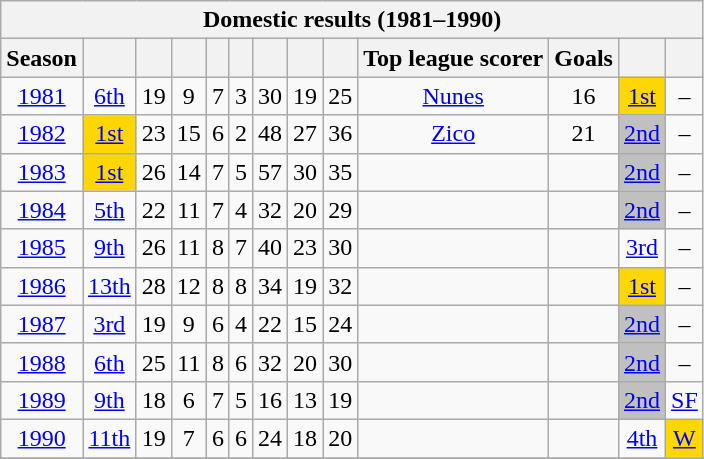<table class="wikitable collapsible mw-collapsed" style="text-align:center">
<tr>
<th colspan="13">Domestic results (1981–1990)</th>
</tr>
<tr>
<th>Season</th>
<th></th>
<th></th>
<th></th>
<th></th>
<th></th>
<th></th>
<th></th>
<th></th>
<th>Top league scorer</th>
<th>Goals</th>
<th></th>
<th></th>
</tr>
<tr>
<td><a href='#'>1981</a></td>
<td><a href='#'>6th</a></td>
<td>19</td>
<td>9</td>
<td>7</td>
<td>3</td>
<td>30</td>
<td>19</td>
<td>25</td>
<td><a href='#'>Nunes</a></td>
<td>16</td>
<td style="background:gold"><a href='#'>1st</a></td>
<td>–</td>
</tr>
<tr>
<td><a href='#'>1982</a></td>
<td style="background:gold"><a href='#'>1st</a></td>
<td>23</td>
<td>15</td>
<td>6</td>
<td>2</td>
<td>48</td>
<td>27</td>
<td>36</td>
<td><a href='#'>Zico</a></td>
<td>21</td>
<td style="background:silver"><a href='#'>2nd</a></td>
<td>–</td>
</tr>
<tr>
<td><a href='#'>1983</a></td>
<td style="background:gold"><a href='#'>1st</a></td>
<td>26</td>
<td>14</td>
<td>7</td>
<td>5</td>
<td>57</td>
<td>30</td>
<td>35</td>
<td></td>
<td></td>
<td style="background:silver"><a href='#'>2nd</a></td>
<td>–</td>
</tr>
<tr>
<td><a href='#'>1984</a></td>
<td><a href='#'>5th</a></td>
<td>22</td>
<td>11</td>
<td>7</td>
<td>4</td>
<td>32</td>
<td>20</td>
<td>29</td>
<td></td>
<td></td>
<td style="background:silver"><a href='#'>2nd</a></td>
<td>–</td>
</tr>
<tr>
<td><a href='#'>1985</a></td>
<td><a href='#'>9th</a></td>
<td>26</td>
<td>11</td>
<td>8</td>
<td>7</td>
<td>40</td>
<td>23</td>
<td>30</td>
<td></td>
<td></td>
<td><a href='#'>3rd</a></td>
<td>–</td>
</tr>
<tr>
<td><a href='#'>1986</a></td>
<td><a href='#'>13th</a></td>
<td>28</td>
<td>12</td>
<td>8</td>
<td>8</td>
<td>34</td>
<td>19</td>
<td>32</td>
<td></td>
<td></td>
<td style="background:gold"><a href='#'>1st</a></td>
<td>–</td>
</tr>
<tr>
<td><a href='#'>1987</a></td>
<td><a href='#'>3rd</a></td>
<td>19</td>
<td>9</td>
<td>6</td>
<td>4</td>
<td>22</td>
<td>15</td>
<td>24</td>
<td></td>
<td></td>
<td style="background:silver"><a href='#'>2nd</a></td>
<td>–</td>
</tr>
<tr>
<td><a href='#'>1988</a></td>
<td><a href='#'>6th</a></td>
<td>25</td>
<td>11</td>
<td>8</td>
<td>6</td>
<td>32</td>
<td>20</td>
<td>30</td>
<td></td>
<td></td>
<td style="background:silver"><a href='#'>2nd</a></td>
<td>–</td>
</tr>
<tr>
<td><a href='#'>1989</a></td>
<td><a href='#'>9th</a></td>
<td>18</td>
<td>6</td>
<td>7</td>
<td>5</td>
<td>16</td>
<td>13</td>
<td>19</td>
<td></td>
<td></td>
<td style="background:silver"><a href='#'>2nd</a></td>
<td><a href='#'>SF</a></td>
</tr>
<tr>
<td><a href='#'>1990</a></td>
<td><a href='#'>11th</a></td>
<td>19</td>
<td>7</td>
<td>6</td>
<td>6</td>
<td>24</td>
<td>18</td>
<td>20</td>
<td></td>
<td></td>
<td><a href='#'>4th</a></td>
<td style="background:gold"><a href='#'>W</a></td>
</tr>
<tr>
</tr>
</table>
